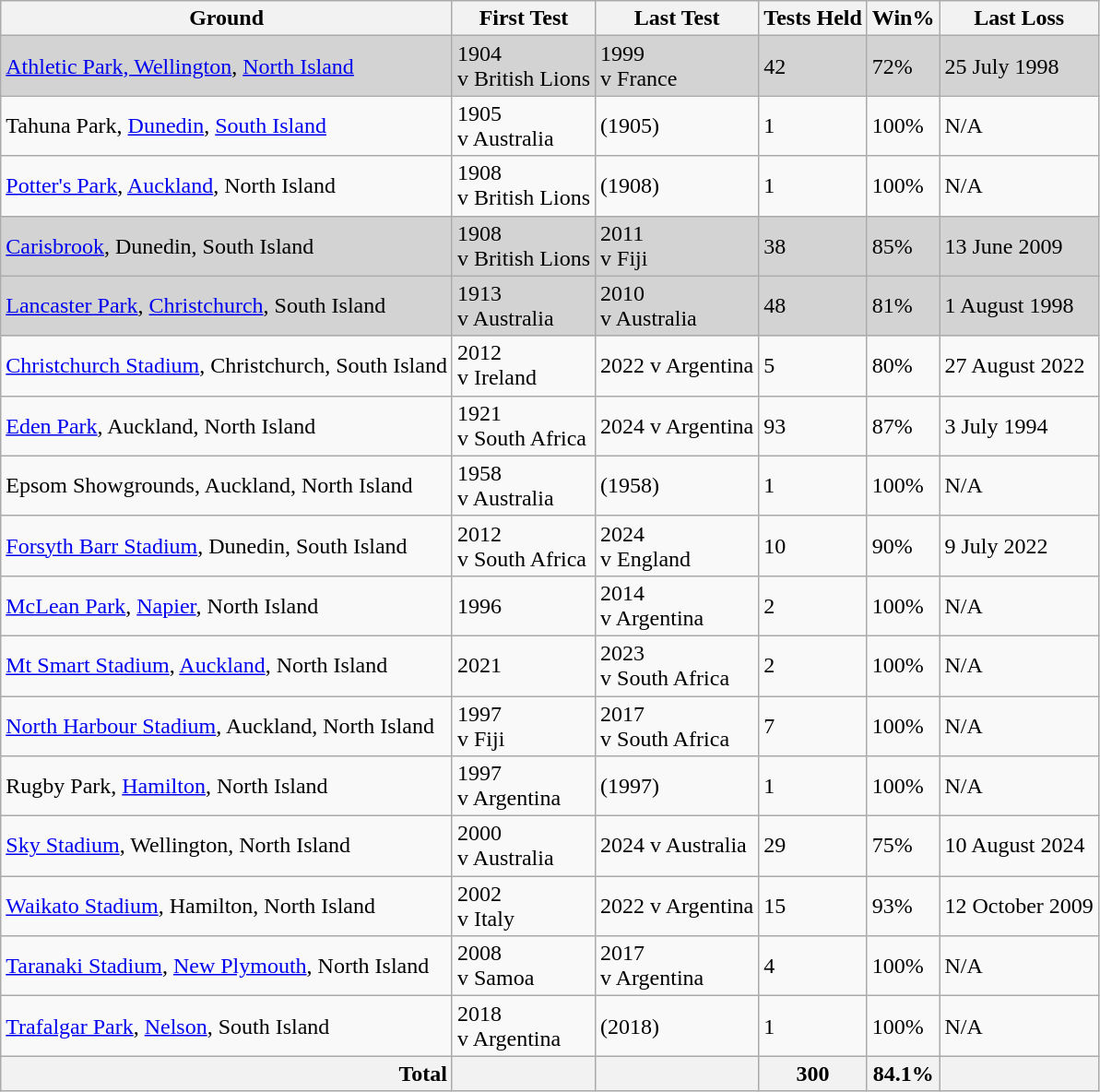<table class="wikitable sortable">
<tr>
<th>Ground</th>
<th>First Test</th>
<th>Last Test</th>
<th>Tests Held</th>
<th>Win%</th>
<th>Last Loss</th>
</tr>
<tr style="background-color:#d3d3d3;">
<td><a href='#'>Athletic Park, Wellington</a>, <a href='#'>North Island</a></td>
<td>1904<br>v British Lions</td>
<td>1999<br>v France</td>
<td>42</td>
<td>72%</td>
<td>25 July 1998</td>
</tr>
<tr>
<td>Tahuna Park, <a href='#'>Dunedin</a>, <a href='#'>South Island</a></td>
<td>1905<br>v Australia</td>
<td>(1905)</td>
<td>1</td>
<td>100%</td>
<td>N/A</td>
</tr>
<tr>
<td><a href='#'>Potter's Park</a>, <a href='#'>Auckland</a>, North Island</td>
<td>1908<br>v British Lions</td>
<td>(1908)</td>
<td>1</td>
<td>100%</td>
<td>N/A</td>
</tr>
<tr style="background-color:#d3d3d3;">
<td><a href='#'>Carisbrook</a>, Dunedin, South Island</td>
<td>1908<br>v British Lions</td>
<td>2011<br>v Fiji</td>
<td>38</td>
<td>85%</td>
<td>13 June 2009</td>
</tr>
<tr style="background-color:#d3d3d3;">
<td><a href='#'>Lancaster Park</a>, <a href='#'>Christchurch</a>, South Island</td>
<td>1913<br>v Australia</td>
<td>2010<br>v Australia</td>
<td>48</td>
<td>81%</td>
<td>1 August 1998</td>
</tr>
<tr>
<td><a href='#'>Christchurch Stadium</a>, Christchurch, South Island</td>
<td>2012<br>v Ireland</td>
<td>2022 v Argentina</td>
<td>5</td>
<td>80%</td>
<td>27 August 2022</td>
</tr>
<tr>
<td><a href='#'>Eden Park</a>, Auckland, North Island</td>
<td>1921<br>v South Africa</td>
<td>2024 v Argentina</td>
<td>93</td>
<td>87%</td>
<td>3 July 1994</td>
</tr>
<tr>
<td>Epsom Showgrounds, Auckland, North Island</td>
<td>1958<br>v Australia</td>
<td>(1958)</td>
<td>1</td>
<td>100%</td>
<td>N/A</td>
</tr>
<tr>
<td><a href='#'>Forsyth Barr Stadium</a>, Dunedin, South Island</td>
<td>2012<br>v South Africa</td>
<td>2024<br>v England</td>
<td>10</td>
<td>90%</td>
<td>9 July 2022</td>
</tr>
<tr>
<td><a href='#'>McLean Park</a>, <a href='#'>Napier</a>, North Island</td>
<td>1996<br></td>
<td>2014<br>v Argentina</td>
<td>2</td>
<td>100%</td>
<td>N/A</td>
</tr>
<tr>
<td><a href='#'>Mt Smart Stadium</a>, <a href='#'>Auckland</a>, North Island</td>
<td>2021<br></td>
<td>2023<br>v South Africa</td>
<td>2</td>
<td>100%</td>
<td>N/A</td>
</tr>
<tr>
<td><a href='#'>North Harbour Stadium</a>, Auckland, North Island</td>
<td>1997<br>v Fiji</td>
<td>2017<br>v South Africa</td>
<td>7</td>
<td>100%</td>
<td>N/A</td>
</tr>
<tr>
<td>Rugby Park, <a href='#'>Hamilton</a>, North Island </td>
<td>1997<br>v Argentina</td>
<td>(1997)</td>
<td>1</td>
<td>100%</td>
<td>N/A</td>
</tr>
<tr>
<td><a href='#'>Sky Stadium</a>, Wellington, North Island</td>
<td>2000<br>v Australia</td>
<td>2024 v Australia</td>
<td>29</td>
<td>75%</td>
<td>10 August 2024</td>
</tr>
<tr>
<td><a href='#'>Waikato Stadium</a>, Hamilton, North Island</td>
<td>2002<br>v Italy</td>
<td>2022 v Argentina</td>
<td>15</td>
<td>93%</td>
<td>12 October 2009</td>
</tr>
<tr>
<td><a href='#'>Taranaki Stadium</a>, <a href='#'>New Plymouth</a>, North Island</td>
<td>2008<br>v Samoa</td>
<td>2017<br>v Argentina</td>
<td>4</td>
<td>100%</td>
<td>N/A</td>
</tr>
<tr>
<td><a href='#'>Trafalgar Park</a>, <a href='#'>Nelson</a>, South Island</td>
<td>2018<br>v Argentina</td>
<td>(2018)</td>
<td>1</td>
<td>100%</td>
<td>N/A</td>
</tr>
<tr class="sortbottom">
<th style="text-align:right">Total</th>
<th></th>
<th></th>
<th>300</th>
<th>84.1%</th>
<th></th>
</tr>
</table>
